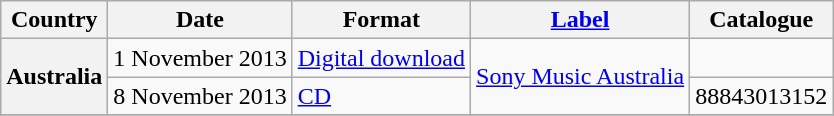<table class="wikitable plainrowheaders sortable">
<tr>
<th scope="col">Country</th>
<th scope="col">Date</th>
<th scope="col">Format</th>
<th scope="col"><a href='#'>Label</a></th>
<th scope="col">Catalogue</th>
</tr>
<tr>
<th scope="row" rowspan="2">Australia</th>
<td>1 November 2013</td>
<td><a href='#'>Digital download</a></td>
<td rowspan="2"><a href='#'>Sony Music Australia</a></td>
<td></td>
</tr>
<tr>
<td>8 November 2013</td>
<td><a href='#'>CD</a></td>
<td>88843013152</td>
</tr>
<tr>
</tr>
</table>
